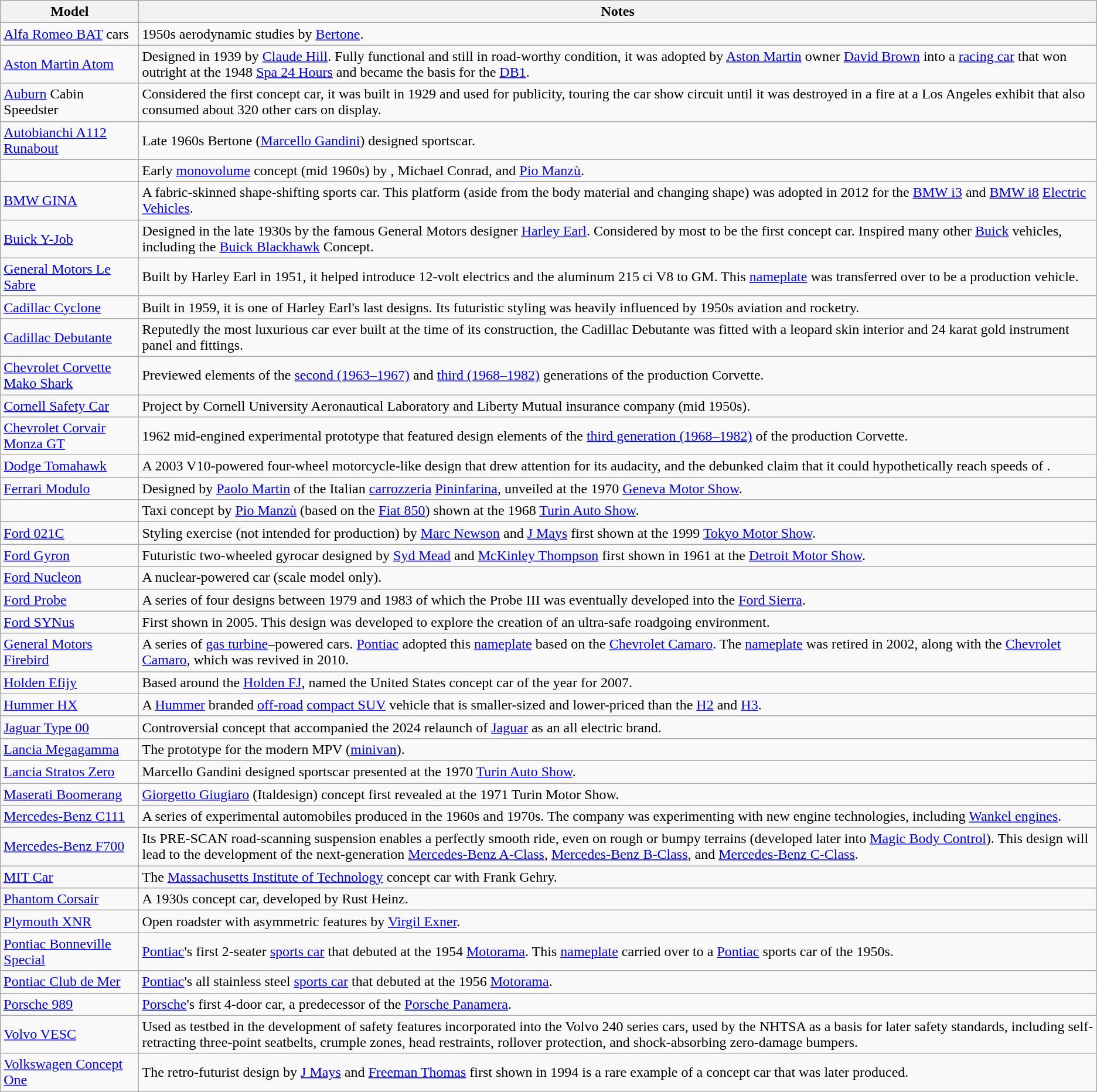<table class="wikitable">
<tr>
<th>Model</th>
<th>Notes</th>
</tr>
<tr>
<td><a href='#'>Alfa Romeo BAT</a> cars</td>
<td>1950s aerodynamic studies by <a href='#'>Bertone</a>.</td>
</tr>
<tr>
<td><a href='#'>Aston Martin Atom</a></td>
<td>Designed in 1939 by <a href='#'>Claude Hill</a>. Fully functional and still in road-worthy condition, it was adopted by <a href='#'>Aston Martin</a> owner <a href='#'>David Brown</a> into a <a href='#'>racing car</a> that won outright at the 1948 <a href='#'>Spa 24 Hours</a> and became the basis for the <a href='#'>DB1</a>.</td>
</tr>
<tr>
<td><a href='#'>Auburn</a> Cabin Speedster</td>
<td>Considered the first concept car, it was built in 1929 and used for publicity, touring the car show circuit until it was destroyed in a fire at a Los Angeles exhibit that also consumed about 320 other cars on display.</td>
</tr>
<tr>
<td><a href='#'>Autobianchi A112 Runabout</a></td>
<td>Late 1960s Bertone (<a href='#'>Marcello Gandini</a>) designed sportscar.</td>
</tr>
<tr>
<td></td>
<td>Early <a href='#'>monovolume</a> concept (mid 1960s) by , Michael Conrad, and <a href='#'>Pio Manzù</a>.</td>
</tr>
<tr>
<td><a href='#'>BMW GINA</a></td>
<td>A fabric-skinned shape-shifting sports car. This platform (aside from the body material and changing shape) was adopted in 2012 for the <a href='#'>BMW i3</a> and <a href='#'>BMW i8</a> <a href='#'>Electric Vehicles</a>.</td>
</tr>
<tr>
<td><a href='#'>Buick Y-Job</a></td>
<td>Designed in the late 1930s by the famous General Motors designer <a href='#'>Harley Earl</a>. Considered by most to be the first concept car. Inspired many other <a href='#'>Buick</a> vehicles, including the <a href='#'>Buick Blackhawk</a> Concept.</td>
</tr>
<tr>
<td><a href='#'>General Motors Le Sabre</a></td>
<td>Built by Harley Earl in 1951, it helped introduce 12-volt electrics and the aluminum 215 ci V8 to GM. This <a href='#'>nameplate</a> was transferred over to be a production vehicle.</td>
</tr>
<tr>
<td><a href='#'>Cadillac Cyclone</a></td>
<td>Built in 1959, it is one of Harley Earl's last designs. Its futuristic styling was heavily influenced by 1950s aviation and rocketry.</td>
</tr>
<tr>
<td><a href='#'>Cadillac Debutante</a></td>
<td>Reputedly the most luxurious car ever built at the time of its construction, the Cadillac Debutante was fitted with a leopard skin interior and 24 karat gold instrument panel and fittings.</td>
</tr>
<tr>
<td><a href='#'>Chevrolet Corvette Mako Shark</a></td>
<td>Previewed elements of the <a href='#'>second (1963–1967)</a> and <a href='#'>third (1968–1982)</a> generations of the production Corvette.</td>
</tr>
<tr>
<td><a href='#'>Cornell Safety Car</a></td>
<td>Project by Cornell University Aeronautical Laboratory and Liberty Mutual insurance company (mid 1950s).</td>
</tr>
<tr>
<td><a href='#'>Chevrolet Corvair Monza GT</a></td>
<td>1962 mid-engined experimental prototype that featured design elements of the <a href='#'>third generation (1968–1982)</a> of the production Corvette.</td>
</tr>
<tr>
<td><a href='#'>Dodge Tomahawk</a></td>
<td>A 2003 V10-powered four-wheel motorcycle-like design that drew attention for its audacity, and the debunked claim that it could hypothetically reach speeds of .</td>
</tr>
<tr>
<td><a href='#'>Ferrari Modulo</a></td>
<td>Designed by <a href='#'>Paolo Martin</a> of the Italian <a href='#'>carrozzeria</a> <a href='#'>Pininfarina</a>, unveiled at the 1970 <a href='#'>Geneva Motor Show</a>.</td>
</tr>
<tr>
<td></td>
<td>Taxi concept by <a href='#'>Pio Manzù</a> (based on the <a href='#'>Fiat 850</a>) shown at the 1968 <a href='#'>Turin Auto Show</a>.</td>
</tr>
<tr>
<td><a href='#'>Ford 021C</a></td>
<td>Styling exercise (not intended for production) by <a href='#'>Marc Newson</a> and <a href='#'>J Mays</a> first shown at the 1999 <a href='#'>Tokyo Motor Show</a>.</td>
</tr>
<tr>
<td><a href='#'>Ford Gyron</a></td>
<td>Futuristic two-wheeled gyrocar designed by <a href='#'>Syd Mead</a> and <a href='#'>McKinley Thompson</a> first shown in 1961 at the <a href='#'>Detroit Motor Show</a>.</td>
</tr>
<tr>
<td><a href='#'>Ford Nucleon</a></td>
<td>A nuclear-powered car (scale model only).</td>
</tr>
<tr>
<td><a href='#'>Ford Probe</a></td>
<td>A series of four designs between 1979 and 1983 of which the Probe III was eventually developed into the <a href='#'>Ford Sierra</a>.</td>
</tr>
<tr>
<td><a href='#'>Ford SYNus</a></td>
<td>First shown in 2005. This design was developed to explore the creation of an ultra-safe roadgoing environment.</td>
</tr>
<tr>
<td><a href='#'>General Motors Firebird</a></td>
<td>A series of <a href='#'>gas turbine</a>–powered cars. <a href='#'>Pontiac</a> adopted this <a href='#'>nameplate</a> based on the <a href='#'>Chevrolet Camaro</a>. The <a href='#'>nameplate</a> was retired in 2002, along with the <a href='#'>Chevrolet Camaro</a>, which was revived in 2010.</td>
</tr>
<tr>
<td><a href='#'>Holden Efijy</a></td>
<td>Based around the <a href='#'>Holden FJ</a>, named the United States concept car of the year for 2007.</td>
</tr>
<tr>
<td><a href='#'>Hummer HX</a></td>
<td>A <a href='#'>Hummer</a> branded <a href='#'>off-road</a> <a href='#'>compact SUV</a> vehicle that is smaller-sized and lower-priced than the <a href='#'>H2</a> and <a href='#'>H3</a>.</td>
</tr>
<tr>
<td><a href='#'>Jaguar Type 00</a></td>
<td>Controversial concept that accompanied the 2024 relaunch of <a href='#'>Jaguar</a> as an all electric brand.</td>
</tr>
<tr>
<td><a href='#'>Lancia Megagamma</a></td>
<td>The prototype for the modern MPV (<a href='#'>minivan</a>).</td>
</tr>
<tr>
<td><a href='#'>Lancia Stratos Zero</a></td>
<td>Marcello Gandini designed sportscar presented at the 1970 <a href='#'>Turin Auto Show</a>.</td>
</tr>
<tr>
<td><a href='#'>Maserati Boomerang</a></td>
<td><a href='#'>Giorgetto Giugiaro</a> (Italdesign) concept first revealed at the 1971 Turin Motor Show.</td>
</tr>
<tr>
<td><a href='#'>Mercedes-Benz C111</a></td>
<td>A series of experimental automobiles produced in the 1960s and 1970s. The company was experimenting with new engine technologies, including <a href='#'>Wankel engines</a>.</td>
</tr>
<tr>
<td><a href='#'>Mercedes-Benz F700</a></td>
<td>Its PRE-SCAN road-scanning suspension enables a perfectly smooth ride, even on rough or bumpy terrains (developed later into <a href='#'>Magic Body Control</a>). This design will lead to the development of the next-generation <a href='#'>Mercedes-Benz A-Class</a>, <a href='#'>Mercedes-Benz B-Class</a>, and <a href='#'>Mercedes-Benz C-Class</a>.</td>
</tr>
<tr>
<td><a href='#'>MIT Car</a></td>
<td>The <a href='#'>Massachusetts Institute of Technology</a> concept car with Frank Gehry.</td>
</tr>
<tr>
<td><a href='#'>Phantom Corsair</a></td>
<td>A 1930s concept car, developed by Rust Heinz.</td>
</tr>
<tr>
<td><a href='#'>Plymouth XNR</a></td>
<td>Open roadster with asymmetric features by <a href='#'>Virgil Exner</a>.</td>
</tr>
<tr>
<td><a href='#'>Pontiac Bonneville Special</a></td>
<td><a href='#'>Pontiac</a>'s first 2-seater <a href='#'>sports car</a> that debuted at the 1954 <a href='#'>Motorama</a>. This <a href='#'>nameplate</a> carried over to a <a href='#'>Pontiac</a> sports car of the 1950s.</td>
</tr>
<tr>
<td><a href='#'>Pontiac Club de Mer</a></td>
<td><a href='#'>Pontiac</a>'s all stainless steel <a href='#'>sports car</a> that debuted at the 1956 <a href='#'>Motorama</a>.</td>
</tr>
<tr>
<td><a href='#'>Porsche 989</a></td>
<td><a href='#'>Porsche</a>'s first 4-door car, a predecessor of the <a href='#'>Porsche Panamera</a>.</td>
</tr>
<tr>
<td><a href='#'>Volvo VESC</a></td>
<td>Used as testbed in the development of safety features incorporated into the Volvo 240 series cars, used by the NHTSA as a basis for later safety standards, including self-retracting three-point seatbelts, crumple zones, head restraints, rollover protection, and shock-absorbing zero-damage bumpers.</td>
</tr>
<tr>
<td><a href='#'>Volkswagen Concept One</a></td>
<td>The retro-futurist design by <a href='#'>J Mays</a> and <a href='#'>Freeman Thomas</a> first shown in 1994 is a rare example of a concept car that was later produced.</td>
</tr>
<tr>
</tr>
</table>
